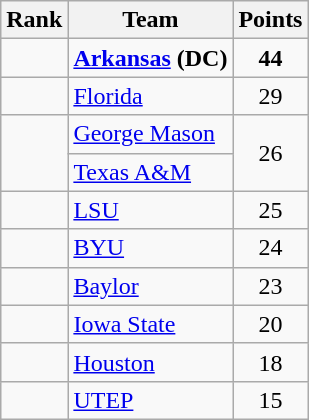<table class="wikitable sortable" style="text-align:center">
<tr>
<th>Rank</th>
<th>Team</th>
<th>Points</th>
</tr>
<tr>
<td></td>
<td align="left"><strong><a href='#'>Arkansas</a></strong> <strong>(DC)</strong></td>
<td><strong>44</strong></td>
</tr>
<tr>
<td></td>
<td align="left"><a href='#'>Florida</a></td>
<td>29</td>
</tr>
<tr>
<td rowspan=2></td>
<td align="left"><a href='#'>George Mason</a></td>
<td rowspan=2>26</td>
</tr>
<tr>
<td align="left"><a href='#'>Texas A&M</a></td>
</tr>
<tr>
<td></td>
<td align="left"><a href='#'>LSU</a></td>
<td>25</td>
</tr>
<tr>
<td></td>
<td align="left"><a href='#'>BYU</a></td>
<td>24</td>
</tr>
<tr>
<td></td>
<td align="left"><a href='#'>Baylor</a></td>
<td>23</td>
</tr>
<tr>
<td></td>
<td align="left"><a href='#'>Iowa State</a></td>
<td>20</td>
</tr>
<tr>
<td></td>
<td align="left"><a href='#'>Houston</a></td>
<td>18</td>
</tr>
<tr>
<td></td>
<td align="left"><a href='#'>UTEP</a></td>
<td>15</td>
</tr>
</table>
